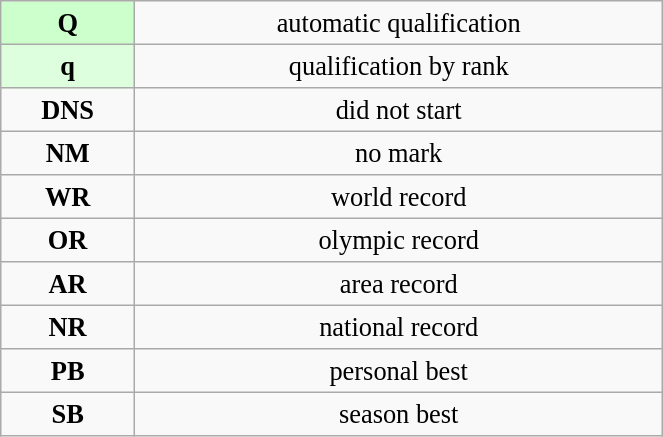<table class="wikitable" style=" text-align:center; font-size:110%;" width="35%">
<tr>
<td bgcolor="ccffcc"><strong>Q</strong></td>
<td>automatic qualification</td>
</tr>
<tr>
<td bgcolor="ddffdd"><strong>q</strong></td>
<td>qualification by rank</td>
</tr>
<tr>
<td><strong>DNS</strong></td>
<td>did not start</td>
</tr>
<tr>
<td><strong>NM</strong></td>
<td>no mark</td>
</tr>
<tr>
<td><strong>WR</strong></td>
<td>world record</td>
</tr>
<tr>
<td><strong>OR</strong></td>
<td>olympic record</td>
</tr>
<tr>
<td><strong>AR</strong></td>
<td>area record</td>
</tr>
<tr>
<td><strong>NR</strong></td>
<td>national record</td>
</tr>
<tr>
<td><strong>PB</strong></td>
<td>personal best</td>
</tr>
<tr>
<td><strong>SB</strong></td>
<td>season best</td>
</tr>
</table>
